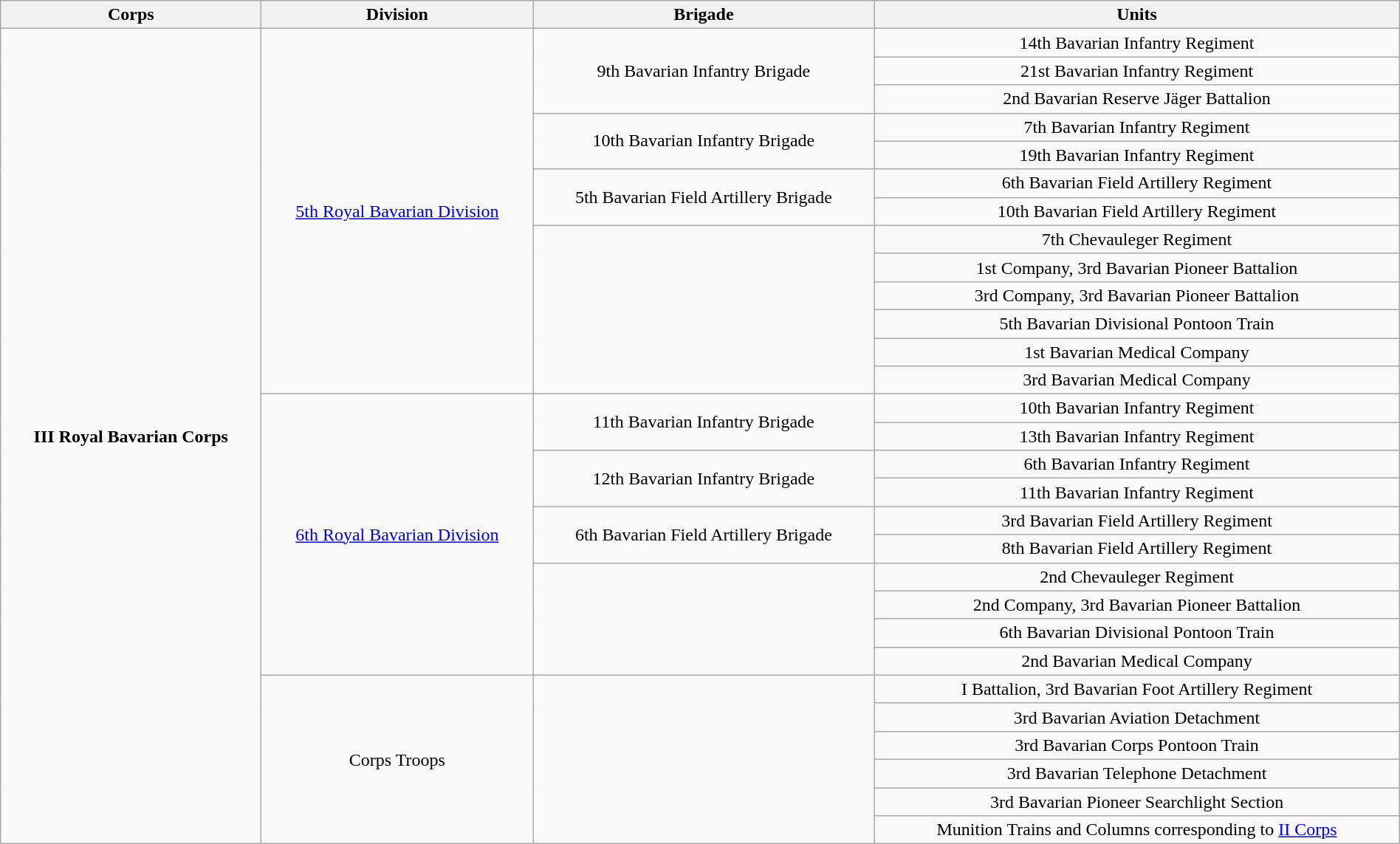<table class="wikitable collapsible collapsed" style="text-align:center; width:100%;">
<tr>
<th>Corps</th>
<th>Division</th>
<th>Brigade</th>
<th>Units</th>
</tr>
<tr>
<td ROWSPAN=29><strong>III Royal Bavarian Corps</strong></td>
<td ROWSPAN=13><a href='#'>5th Royal Bavarian Division</a></td>
<td ROWSPAN=3>9th Bavarian Infantry Brigade</td>
<td>14th Bavarian Infantry Regiment</td>
</tr>
<tr>
<td>21st Bavarian Infantry Regiment</td>
</tr>
<tr>
<td>2nd Bavarian Reserve Jäger Battalion</td>
</tr>
<tr>
<td ROWSPAN=2>10th Bavarian Infantry Brigade</td>
<td>7th Bavarian Infantry Regiment</td>
</tr>
<tr>
<td>19th Bavarian Infantry Regiment</td>
</tr>
<tr>
<td ROWSPAN=2>5th Bavarian Field Artillery Brigade</td>
<td>6th Bavarian Field Artillery Regiment</td>
</tr>
<tr>
<td>10th Bavarian Field Artillery Regiment</td>
</tr>
<tr>
<td ROWSPAN=6></td>
<td>7th Chevauleger Regiment</td>
</tr>
<tr>
<td>1st Company, 3rd Bavarian Pioneer Battalion</td>
</tr>
<tr>
<td>3rd Company, 3rd Bavarian Pioneer Battalion</td>
</tr>
<tr>
<td>5th Bavarian Divisional Pontoon Train</td>
</tr>
<tr>
<td>1st Bavarian Medical Company</td>
</tr>
<tr>
<td>3rd Bavarian Medical Company</td>
</tr>
<tr>
<td ROWSPAN=10><a href='#'>6th Royal Bavarian Division</a></td>
<td ROWSPAN=2>11th Bavarian Infantry Brigade</td>
<td>10th Bavarian Infantry Regiment</td>
</tr>
<tr>
<td>13th Bavarian Infantry Regiment</td>
</tr>
<tr>
<td ROWSPAN=2>12th Bavarian Infantry Brigade</td>
<td>6th Bavarian Infantry Regiment</td>
</tr>
<tr>
<td>11th Bavarian Infantry Regiment</td>
</tr>
<tr>
<td ROWSPAN=2>6th Bavarian Field Artillery Brigade</td>
<td>3rd Bavarian Field Artillery Regiment</td>
</tr>
<tr>
<td>8th Bavarian Field Artillery Regiment</td>
</tr>
<tr>
<td ROWSPAN=4></td>
<td>2nd Chevauleger Regiment</td>
</tr>
<tr>
<td>2nd Company, 3rd Bavarian Pioneer Battalion</td>
</tr>
<tr>
<td>6th Bavarian Divisional Pontoon Train</td>
</tr>
<tr>
<td>2nd Bavarian Medical Company</td>
</tr>
<tr>
<td ROWSPAN=6>Corps Troops</td>
<td ROWSPAN=6></td>
<td>I Battalion, 3rd Bavarian Foot Artillery Regiment</td>
</tr>
<tr>
<td>3rd Bavarian Aviation Detachment</td>
</tr>
<tr>
<td>3rd Bavarian Corps Pontoon Train</td>
</tr>
<tr>
<td>3rd Bavarian Telephone Detachment</td>
</tr>
<tr>
<td>3rd Bavarian Pioneer Searchlight Section</td>
</tr>
<tr>
<td>Munition Trains and Columns corresponding to <a href='#'>II Corps</a></td>
</tr>
</table>
